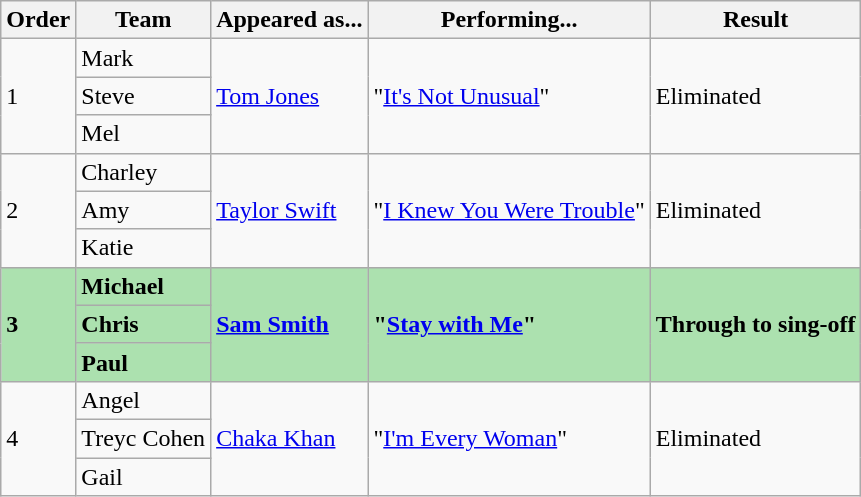<table class="wikitable">
<tr>
<th>Order</th>
<th>Team</th>
<th>Appeared as...</th>
<th>Performing...</th>
<th>Result</th>
</tr>
<tr>
<td rowspan="3">1</td>
<td>Mark</td>
<td rowspan="3"><a href='#'>Tom Jones</a></td>
<td rowspan="3">"<a href='#'>It's Not Unusual</a>"</td>
<td rowspan="3">Eliminated</td>
</tr>
<tr>
<td>Steve</td>
</tr>
<tr>
<td>Mel</td>
</tr>
<tr>
<td rowspan="3">2</td>
<td>Charley</td>
<td rowspan="3"><a href='#'>Taylor Swift</a></td>
<td rowspan="3">"<a href='#'>I Knew You Were Trouble</a>"</td>
<td rowspan="3">Eliminated</td>
</tr>
<tr>
<td>Amy</td>
</tr>
<tr>
<td>Katie</td>
</tr>
<tr style="background:#ACE1AF;">
<td rowspan="3"><strong>3</strong></td>
<td><strong>Michael</strong></td>
<td rowspan="3"><strong><a href='#'>Sam Smith</a></strong></td>
<td rowspan="3"><strong>"<a href='#'>Stay with Me</a>"</strong></td>
<td rowspan="3"><strong>Through to sing-off</strong></td>
</tr>
<tr>
<td style="background:#ACE1AF;"><strong>Chris</strong></td>
</tr>
<tr>
<td style="background:#ACE1AF;"><strong>Paul</strong></td>
</tr>
<tr>
<td rowspan="3">4</td>
<td>Angel</td>
<td rowspan="3"><a href='#'>Chaka Khan</a></td>
<td rowspan="3">"<a href='#'>I'm Every Woman</a>"</td>
<td rowspan="3">Eliminated</td>
</tr>
<tr>
<td>Treyc Cohen</td>
</tr>
<tr>
<td>Gail</td>
</tr>
</table>
